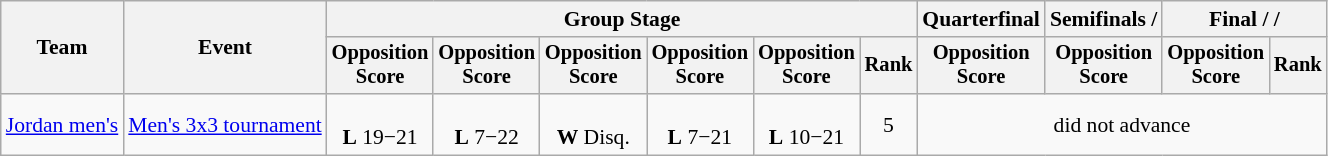<table class=wikitable style=font-size:90%;text-align:center>
<tr>
<th rowspan=2>Team</th>
<th rowspan=2>Event</th>
<th colspan=6>Group Stage</th>
<th>Quarterfinal</th>
<th>Semifinals / </th>
<th colspan=2>Final /  / </th>
</tr>
<tr style="font-size:95%">
<th>Opposition<br>Score</th>
<th>Opposition<br>Score</th>
<th>Opposition<br>Score</th>
<th>Opposition<br>Score</th>
<th>Opposition<br>Score</th>
<th>Rank</th>
<th>Opposition<br>Score</th>
<th>Opposition<br>Score</th>
<th>Opposition<br>Score</th>
<th>Rank</th>
</tr>
<tr>
<td align=left><a href='#'>Jordan men's</a></td>
<td align=left><a href='#'>Men's 3x3 tournament</a></td>
<td><br><strong>L</strong> 19−21</td>
<td><br><strong>L</strong> 7−22</td>
<td><br><strong>W</strong> Disq.</td>
<td><br><strong>L</strong> 7−21</td>
<td><br><strong>L</strong> 10−21</td>
<td>5</td>
<td colspan=4>did not advance</td>
</tr>
</table>
